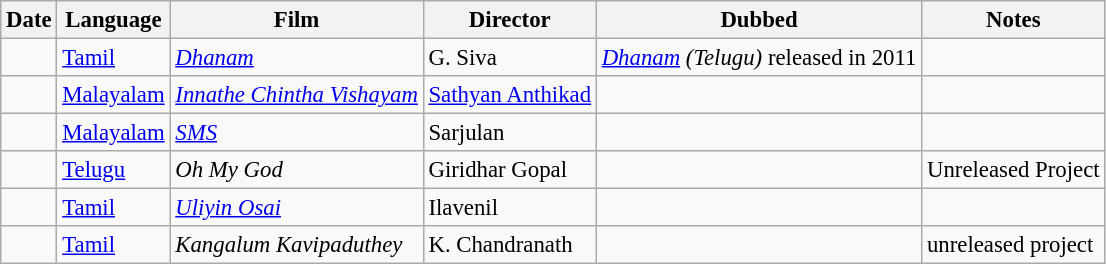<table class="wikitable sortable" style="font-size:95%;">
<tr>
<th>Date</th>
<th>Language</th>
<th>Film</th>
<th>Director</th>
<th>Dubbed</th>
<th>Notes</th>
</tr>
<tr>
<td></td>
<td><a href='#'>Tamil</a></td>
<td><em><a href='#'>Dhanam</a></em></td>
<td>G. Siva</td>
<td><em><a href='#'>Dhanam</a> (Telugu)</em> released in 2011</td>
<td></td>
</tr>
<tr>
<td></td>
<td><a href='#'>Malayalam</a></td>
<td><em><a href='#'>Innathe Chintha Vishayam</a></em></td>
<td><a href='#'>Sathyan Anthikad</a></td>
<td></td>
<td></td>
</tr>
<tr>
<td></td>
<td><a href='#'>Malayalam</a></td>
<td><em><a href='#'>SMS</a></em></td>
<td>Sarjulan</td>
<td></td>
<td></td>
</tr>
<tr>
<td></td>
<td><a href='#'>Telugu</a></td>
<td><em>Oh My God</em></td>
<td>Giridhar Gopal</td>
<td></td>
<td>Unreleased Project</td>
</tr>
<tr>
<td></td>
<td><a href='#'>Tamil</a></td>
<td><em><a href='#'>Uliyin Osai</a></em></td>
<td>Ilavenil</td>
<td></td>
<td></td>
</tr>
<tr>
<td></td>
<td><a href='#'>Tamil</a></td>
<td><em>Kangalum Kavipaduthey</em></td>
<td>K. Chandranath</td>
<td></td>
<td>unreleased project</td>
</tr>
</table>
